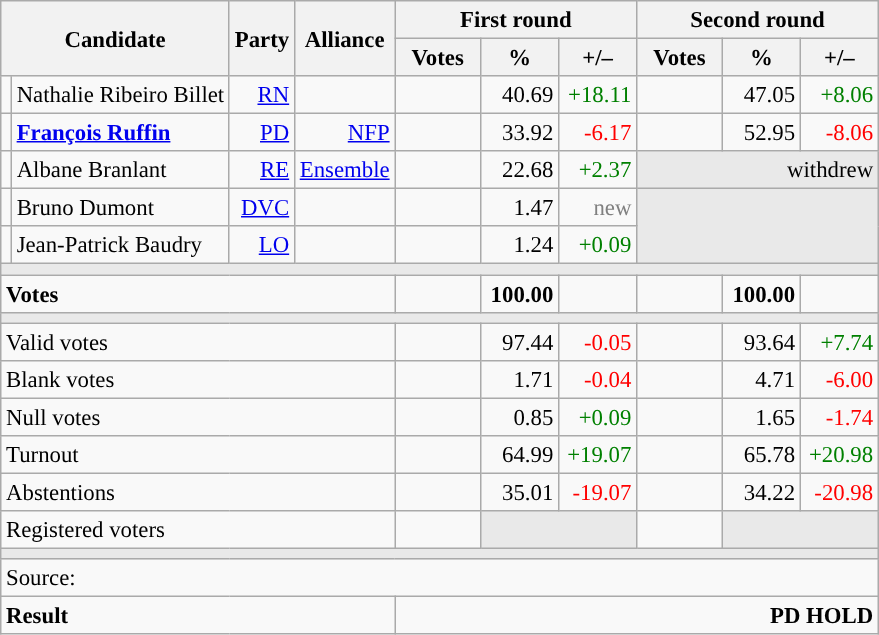<table class="wikitable" style="text-align:right;font-size:95%;">
<tr>
<th rowspan="2" colspan="2">Candidate</th>
<th colspan="1" rowspan="2">Party</th>
<th colspan="1" rowspan="2">Alliance</th>
<th colspan="3">First round</th>
<th colspan="3">Second round</th>
</tr>
<tr>
<th style="width:50px;">Votes</th>
<th style="width:45px;">%</th>
<th style="width:45px;">+/–</th>
<th style="width:50px;">Votes</th>
<th style="width:45px;">%</th>
<th style="width:45px;">+/–</th>
</tr>
<tr>
<td style="background:"></td>
<td style="text-align:left;">Nathalie Ribeiro Billet</td>
<td><a href='#'>RN</a></td>
<td></td>
<td></td>
<td>40.69</td>
<td style="color:green;">+18.11</td>
<td></td>
<td>47.05</td>
<td style="color:green;">+8.06</td>
</tr>
<tr>
<td style="background:"></td>
<td style="text-align:left;"><strong><a href='#'>François Ruffin</a></strong></td>
<td><a href='#'>PD</a></td>
<td><a href='#'>NFP</a></td>
<td></td>
<td>33.92</td>
<td style="color:red;">-6.17</td>
<td></td>
<td>52.95</td>
<td style="color:red;">-8.06</td>
</tr>
<tr>
<td style="background:"></td>
<td style="text-align:left;">Albane Branlant</td>
<td><a href='#'>RE</a></td>
<td><a href='#'>Ensemble</a></td>
<td></td>
<td>22.68</td>
<td style="color:green;">+2.37</td>
<td colspan="3" style="background:#E9E9E9;">withdrew</td>
</tr>
<tr>
<td style="background:"></td>
<td style="text-align:left;">Bruno Dumont</td>
<td><a href='#'>DVC</a></td>
<td></td>
<td></td>
<td>1.47</td>
<td style="color:grey;">new</td>
<td colspan="3" rowspan="2" style="background:#E9E9E9;"></td>
</tr>
<tr>
<td style="background:"></td>
<td style="text-align:left;">Jean-Patrick Baudry</td>
<td><a href='#'>LO</a></td>
<td></td>
<td></td>
<td>1.24</td>
<td style="color:green;">+0.09</td>
</tr>
<tr>
<td colspan="10" style="background:#E9E9E9;"></td>
</tr>
<tr style="font-weight:bold;">
<td colspan="4" style="text-align:left;">Votes</td>
<td></td>
<td>100.00</td>
<td></td>
<td></td>
<td>100.00</td>
<td></td>
</tr>
<tr>
<td colspan="10" style="background:#E9E9E9;"></td>
</tr>
<tr>
<td colspan="4" style="text-align:left;">Valid votes</td>
<td></td>
<td>97.44</td>
<td style="color:red;">-0.05</td>
<td></td>
<td>93.64</td>
<td style="color:green;">+7.74</td>
</tr>
<tr>
<td colspan="4" style="text-align:left;">Blank votes</td>
<td></td>
<td>1.71</td>
<td style="color:red;">-0.04</td>
<td></td>
<td>4.71</td>
<td style="color:red;">-6.00</td>
</tr>
<tr>
<td colspan="4" style="text-align:left;">Null votes</td>
<td></td>
<td>0.85</td>
<td style="color:green;">+0.09</td>
<td></td>
<td>1.65</td>
<td style="color:red;">-1.74</td>
</tr>
<tr>
<td colspan="4" style="text-align:left;">Turnout</td>
<td></td>
<td>64.99</td>
<td style="color:green;">+19.07</td>
<td></td>
<td>65.78</td>
<td style="color:green;">+20.98</td>
</tr>
<tr>
<td colspan="4" style="text-align:left;">Abstentions</td>
<td></td>
<td>35.01</td>
<td style="color:red;">-19.07</td>
<td></td>
<td>34.22</td>
<td style="color:red;">-20.98</td>
</tr>
<tr>
<td colspan="4" style="text-align:left;">Registered voters</td>
<td></td>
<td colspan="2" style="background:#E9E9E9;"></td>
<td></td>
<td colspan="2" style="background:#E9E9E9;"></td>
</tr>
<tr>
<td colspan="10" style="background:#E9E9E9;"></td>
</tr>
<tr>
<td colspan="10" style="text-align:left;">Source: </td>
</tr>
<tr style="font-weight:bold">
<td colspan="4" style="text-align:left;">Result</td>
<td colspan="6" style="background-color:">PD HOLD</td>
</tr>
</table>
